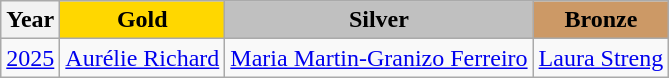<table class="wikitable">
<tr>
<th>Year</th>
<td align=center bgcolor=gold><strong>Gold</strong></td>
<td align=center bgcolor=silver><strong>Silver</strong></td>
<td align=center bgcolor=cc9966><strong>Bronze</strong></td>
</tr>
<tr>
<td><a href='#'>2025</a></td>
<td> <a href='#'>Aurélie Richard</a></td>
<td> <a href='#'>Maria Martin-Granizo Ferreiro</a></td>
<td> <a href='#'>Laura Streng</a></td>
</tr>
</table>
